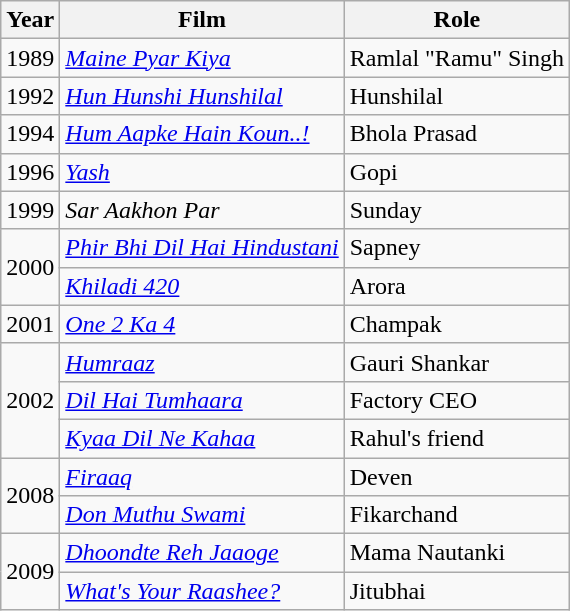<table class="wikitable">
<tr>
<th>Year</th>
<th>Film</th>
<th>Role</th>
</tr>
<tr>
<td>1989</td>
<td><em><a href='#'>Maine Pyar Kiya</a></em></td>
<td>Ramlal "Ramu" Singh</td>
</tr>
<tr>
<td>1992</td>
<td><em><a href='#'>Hun Hunshi Hunshilal</a></em></td>
<td>Hunshilal</td>
</tr>
<tr>
<td>1994</td>
<td><em><a href='#'>Hum Aapke Hain Koun..!</a></em></td>
<td>Bhola Prasad</td>
</tr>
<tr>
<td>1996</td>
<td><em><a href='#'>Yash</a></em></td>
<td>Gopi</td>
</tr>
<tr>
<td>1999</td>
<td><em>Sar Aakhon Par</em></td>
<td>Sunday</td>
</tr>
<tr>
<td rowspan="2">2000</td>
<td><em><a href='#'>Phir Bhi Dil Hai Hindustani</a></em></td>
<td>Sapney</td>
</tr>
<tr>
<td><em><a href='#'>Khiladi 420</a></em></td>
<td>Arora</td>
</tr>
<tr>
<td>2001</td>
<td><em><a href='#'>One 2 Ka 4</a></em></td>
<td>Champak</td>
</tr>
<tr>
<td rowspan="3">2002</td>
<td><em><a href='#'>Humraaz</a></em></td>
<td>Gauri Shankar</td>
</tr>
<tr>
<td><em><a href='#'>Dil Hai Tumhaara</a></em></td>
<td>Factory CEO</td>
</tr>
<tr>
<td><em><a href='#'>Kyaa Dil Ne Kahaa</a></em></td>
<td>Rahul's friend</td>
</tr>
<tr>
<td rowspan="2">2008</td>
<td><em><a href='#'>Firaaq</a></em></td>
<td>Deven</td>
</tr>
<tr>
<td><em><a href='#'>Don Muthu Swami</a></em></td>
<td>Fikarchand</td>
</tr>
<tr>
<td rowspan="2">2009</td>
<td><em><a href='#'>Dhoondte Reh Jaaoge</a></em></td>
<td>Mama Nautanki</td>
</tr>
<tr>
<td><em><a href='#'>What's Your Raashee?</a></em></td>
<td>Jitubhai</td>
</tr>
</table>
